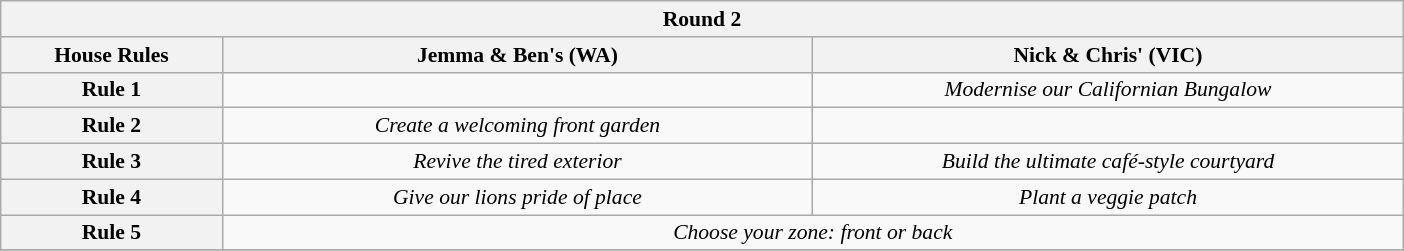<table class="wikitable plainrowheaders" style="text-align:center; font-size:90%; width:65em;">
<tr>
<th colspan="3" >Round 2</th>
</tr>
<tr>
<th style="width:15%;">House Rules</th>
<th style="width:40%;">Jemma & Ben's (WA)</th>
<th style="width:40%;">Nick & Chris' (VIC)</th>
</tr>
<tr>
<th>Rule 1</th>
<td></td>
<td><em>Modernise our Californian Bungalow</em></td>
</tr>
<tr>
<th>Rule 2</th>
<td><em>Create a welcoming front garden</em></td>
<td></td>
</tr>
<tr>
<th>Rule 3</th>
<td><em>Revive the tired exterior</em></td>
<td><em>Build the ultimate café-style courtyard</em></td>
</tr>
<tr>
<th>Rule 4</th>
<td><em>Give our lions pride of place</em></td>
<td><em>Plant a veggie patch</em></td>
</tr>
<tr>
<th>Rule 5</th>
<td colspan="2"><em>Choose your zone: front or back</em></td>
</tr>
<tr>
</tr>
</table>
